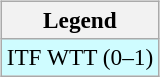<table>
<tr valign=top>
<td><br><table class="wikitable" style=font-size:97%>
<tr>
<th>Legend</th>
</tr>
<tr style="background:#cffcff;">
<td>ITF WTT (0–1)</td>
</tr>
</table>
</td>
<td></td>
</tr>
</table>
